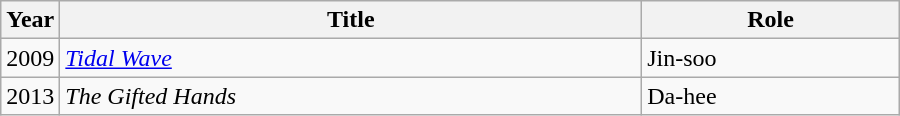<table class="wikitable" style="width:600px">
<tr>
<th width=10>Year</th>
<th>Title</th>
<th>Role</th>
</tr>
<tr>
<td>2009</td>
<td><em><a href='#'>Tidal Wave</a></em></td>
<td>Jin-soo</td>
</tr>
<tr>
<td>2013</td>
<td><em>The Gifted Hands</em></td>
<td>Da-hee</td>
</tr>
</table>
